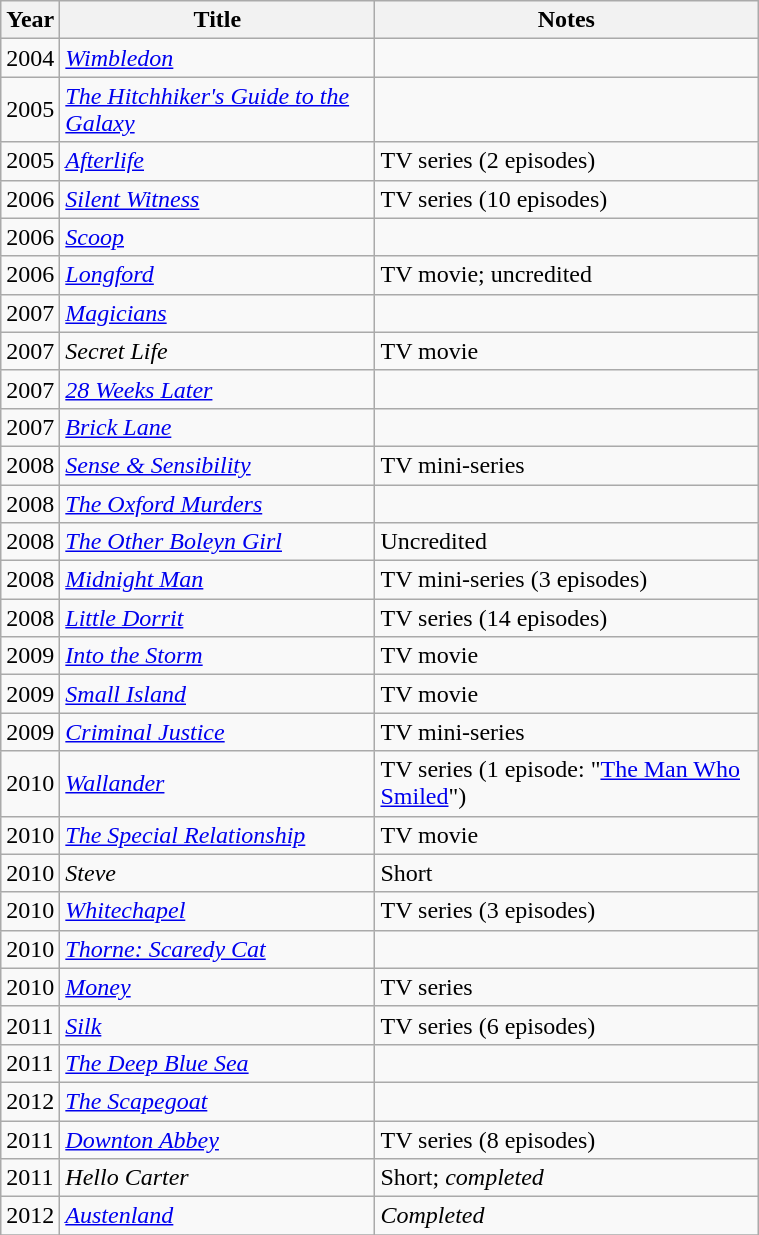<table class="wikitable sortable" width=40%>
<tr>
<th>Year</th>
<th>Title</th>
<th>Notes</th>
</tr>
<tr>
<td>2004</td>
<td><em><a href='#'>Wimbledon</a></em></td>
<td></td>
</tr>
<tr>
<td>2005</td>
<td><em><a href='#'>The Hitchhiker's Guide to the Galaxy</a></em></td>
<td></td>
</tr>
<tr>
<td>2005</td>
<td><em><a href='#'>Afterlife</a></em></td>
<td>TV series (2 episodes)</td>
</tr>
<tr>
<td>2006</td>
<td><em><a href='#'>Silent Witness</a></em></td>
<td>TV series (10 episodes)</td>
</tr>
<tr>
<td>2006</td>
<td><em><a href='#'>Scoop</a></em></td>
<td></td>
</tr>
<tr>
<td>2006</td>
<td><em><a href='#'>Longford</a></em></td>
<td>TV movie; uncredited</td>
</tr>
<tr>
<td>2007</td>
<td><em><a href='#'>Magicians</a></em></td>
<td></td>
</tr>
<tr>
<td>2007</td>
<td><em>Secret Life</em></td>
<td>TV movie</td>
</tr>
<tr>
<td>2007</td>
<td><em><a href='#'>28 Weeks Later</a></em></td>
<td></td>
</tr>
<tr>
<td>2007</td>
<td><em><a href='#'>Brick Lane</a></em></td>
<td></td>
</tr>
<tr>
<td>2008</td>
<td><em><a href='#'>Sense & Sensibility</a></em></td>
<td>TV mini-series</td>
</tr>
<tr>
<td>2008</td>
<td><em><a href='#'>The Oxford Murders</a></em></td>
<td></td>
</tr>
<tr>
<td>2008</td>
<td><em><a href='#'>The Other Boleyn Girl</a></em></td>
<td>Uncredited</td>
</tr>
<tr>
<td>2008</td>
<td><em><a href='#'>Midnight Man</a></em></td>
<td>TV mini-series (3 episodes)</td>
</tr>
<tr>
<td>2008</td>
<td><em><a href='#'>Little Dorrit</a></em></td>
<td>TV series (14 episodes)</td>
</tr>
<tr>
<td>2009</td>
<td><em><a href='#'>Into the Storm</a></em></td>
<td>TV movie</td>
</tr>
<tr>
<td>2009</td>
<td><em><a href='#'>Small Island</a></em></td>
<td>TV movie</td>
</tr>
<tr>
<td>2009</td>
<td><em><a href='#'>Criminal Justice</a></em></td>
<td>TV mini-series</td>
</tr>
<tr>
<td>2010</td>
<td><em><a href='#'>Wallander</a></em></td>
<td>TV series (1 episode: "<a href='#'>The Man Who Smiled</a>")</td>
</tr>
<tr>
<td>2010</td>
<td><em><a href='#'>The Special Relationship</a></em></td>
<td>TV movie</td>
</tr>
<tr>
<td>2010</td>
<td><em>Steve</em></td>
<td>Short</td>
</tr>
<tr>
<td>2010</td>
<td><em><a href='#'>Whitechapel</a></em></td>
<td>TV series (3 episodes)</td>
</tr>
<tr>
<td>2010</td>
<td><em><a href='#'>Thorne: Scaredy Cat</a></em></td>
<td></td>
</tr>
<tr>
<td>2010</td>
<td><em><a href='#'>Money</a></em></td>
<td>TV series</td>
</tr>
<tr>
<td>2011</td>
<td><em><a href='#'>Silk</a></em></td>
<td>TV series (6 episodes)</td>
</tr>
<tr>
<td>2011</td>
<td><em><a href='#'>The Deep Blue Sea</a></em></td>
<td></td>
</tr>
<tr>
<td>2012</td>
<td><em><a href='#'>The Scapegoat</a></em></td>
<td></td>
</tr>
<tr>
<td>2011</td>
<td><em><a href='#'>Downton Abbey</a></em></td>
<td>TV series (8 episodes)</td>
</tr>
<tr>
<td>2011</td>
<td><em>Hello Carter</em></td>
<td>Short; <em>completed</em></td>
</tr>
<tr>
<td>2012</td>
<td><em><a href='#'>Austenland</a></em></td>
<td><em>Completed</em></td>
</tr>
<tr>
</tr>
</table>
